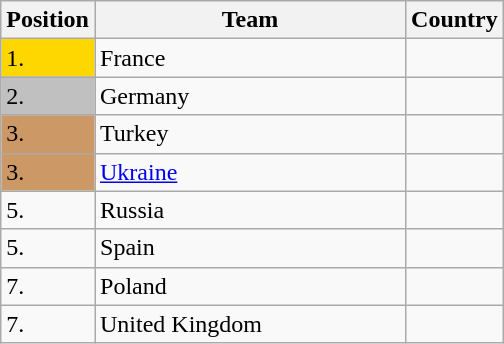<table class=wikitable>
<tr>
<th width=10>Position</th>
<th width=200>Team</th>
<th>Country</th>
</tr>
<tr>
<td bgcolor=gold>1.</td>
<td>France</td>
<td></td>
</tr>
<tr>
<td bgcolor="silver">2.</td>
<td>Germany</td>
<td></td>
</tr>
<tr>
<td bgcolor="CC9966">3.</td>
<td>Turkey</td>
<td></td>
</tr>
<tr>
<td bgcolor="CC9966">3.</td>
<td><a href='#'>Ukraine</a></td>
<td></td>
</tr>
<tr>
<td>5.</td>
<td>Russia</td>
<td></td>
</tr>
<tr>
<td>5.</td>
<td>Spain</td>
<td></td>
</tr>
<tr>
<td>7.</td>
<td>Poland</td>
<td></td>
</tr>
<tr>
<td>7.</td>
<td>United Kingdom</td>
<td></td>
</tr>
</table>
